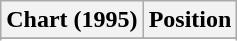<table class="wikitable">
<tr>
<th>Chart (1995)</th>
<th>Position</th>
</tr>
<tr>
</tr>
<tr>
</tr>
<tr>
</tr>
</table>
